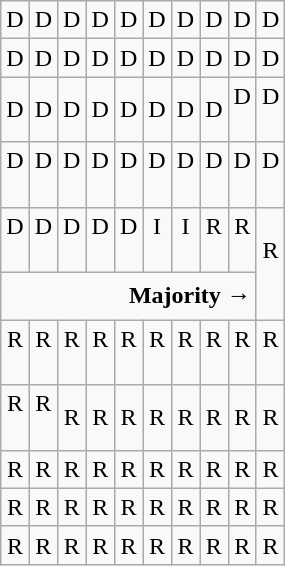<table class="wikitable" style="text-align:center;">
<tr>
<td width=10% >D</td>
<td width=10% >D</td>
<td width=10% >D</td>
<td width=10% >D</td>
<td width=10% >D</td>
<td width=10% >D</td>
<td width=10% >D</td>
<td width=10% >D</td>
<td width=10% >D</td>
<td width=10% >D</td>
</tr>
<tr>
<td>D</td>
<td>D</td>
<td>D</td>
<td>D</td>
<td>D</td>
<td>D</td>
<td>D</td>
<td>D</td>
<td>D</td>
<td>D</td>
</tr>
<tr>
<td>D</td>
<td>D</td>
<td>D</td>
<td>D</td>
<td>D</td>
<td>D</td>
<td>D</td>
<td>D</td>
<td>D<br><br></td>
<td>D<br><br></td>
</tr>
<tr>
<td>D<br><br></td>
<td>D<br><br></td>
<td>D<br><br></td>
<td>D<br><br></td>
<td>D<br><br></td>
<td>D<br><br></td>
<td>D<br><br></td>
<td>D<br><br></td>
<td>D<br><br></td>
<td>D<br><br></td>
</tr>
<tr>
<td>D<br><br></td>
<td>D<br><br></td>
<td>D<br><br></td>
<td>D<br><br></td>
<td>D<br><br></td>
<td>I<br><br></td>
<td>I<br><br></td>
<td>R<br><br></td>
<td>R<br><br></td>
<td rowspan=2 >R<br><br></td>
</tr>
<tr style="height:2em">
<td colspan=9 style="text-align:right"><strong>Majority →</strong></td>
</tr>
<tr>
<td>R<br><br></td>
<td>R<br><br></td>
<td>R<br><br></td>
<td>R<br><br></td>
<td>R<br><br></td>
<td>R<br><br></td>
<td>R<br><br></td>
<td>R<br><br></td>
<td>R<br><br></td>
<td>R<br><br></td>
</tr>
<tr style="height:1em">
<td>R<br><br></td>
<td>R<br><br></td>
<td>R</td>
<td>R</td>
<td>R</td>
<td>R</td>
<td>R</td>
<td>R</td>
<td>R</td>
<td>R</td>
</tr>
<tr>
<td>R</td>
<td>R</td>
<td>R</td>
<td>R</td>
<td>R</td>
<td>R</td>
<td>R</td>
<td>R</td>
<td>R</td>
<td>R</td>
</tr>
<tr>
<td>R</td>
<td>R</td>
<td>R</td>
<td>R</td>
<td>R</td>
<td>R</td>
<td>R</td>
<td>R</td>
<td>R</td>
<td>R</td>
</tr>
<tr>
<td>R</td>
<td>R</td>
<td>R</td>
<td>R</td>
<td>R</td>
<td>R</td>
<td>R</td>
<td>R</td>
<td>R</td>
<td>R</td>
</tr>
</table>
